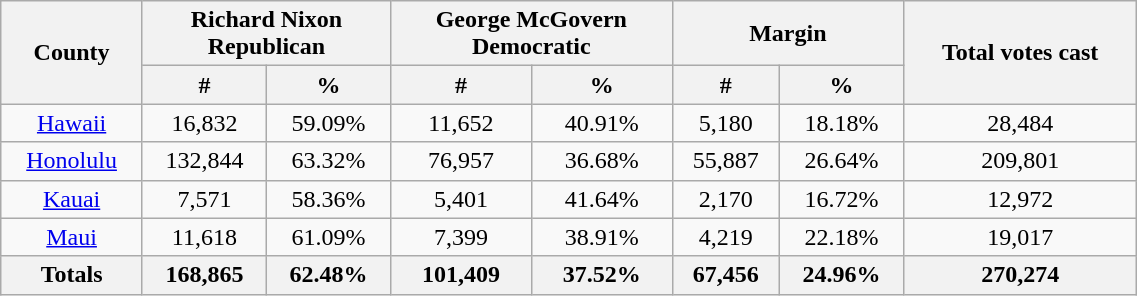<table width="60%"  class="wikitable sortable" style="text-align:center">
<tr>
<th style="text-align:center;" rowspan="2">County</th>
<th style="text-align:center;" colspan="2">Richard Nixon<br>Republican</th>
<th style="text-align:center;" colspan="2">George McGovern<br>Democratic</th>
<th style="text-align:center;" colspan="2">Margin</th>
<th style="text-align:center;" rowspan="2">Total votes cast</th>
</tr>
<tr>
<th style="text-align:center;" data-sort-type="number">#</th>
<th style="text-align:center;" data-sort-type="number">%</th>
<th style="text-align:center;" data-sort-type="number">#</th>
<th style="text-align:center;" data-sort-type="number">%</th>
<th style="text-align:center;" data-sort-type="number">#</th>
<th style="text-align:center;" data-sort-type="number">%</th>
</tr>
<tr style="text-align:center;">
<td><a href='#'>Hawaii</a></td>
<td>16,832</td>
<td>59.09%</td>
<td>11,652</td>
<td>40.91%</td>
<td>5,180</td>
<td>18.18%</td>
<td>28,484</td>
</tr>
<tr style="text-align:center;">
<td><a href='#'>Honolulu</a></td>
<td>132,844</td>
<td>63.32%</td>
<td>76,957</td>
<td>36.68%</td>
<td>55,887</td>
<td>26.64%</td>
<td>209,801</td>
</tr>
<tr style="text-align:center;">
<td><a href='#'>Kauai</a></td>
<td>7,571</td>
<td>58.36%</td>
<td>5,401</td>
<td>41.64%</td>
<td>2,170</td>
<td>16.72%</td>
<td>12,972</td>
</tr>
<tr style="text-align:center;">
<td><a href='#'>Maui</a></td>
<td>11,618</td>
<td>61.09%</td>
<td>7,399</td>
<td>38.91%</td>
<td>4,219</td>
<td>22.18%</td>
<td>19,017</td>
</tr>
<tr>
<th>Totals</th>
<th>168,865</th>
<th>62.48%</th>
<th>101,409</th>
<th>37.52%</th>
<th>67,456</th>
<th>24.96%</th>
<th>270,274</th>
</tr>
</table>
